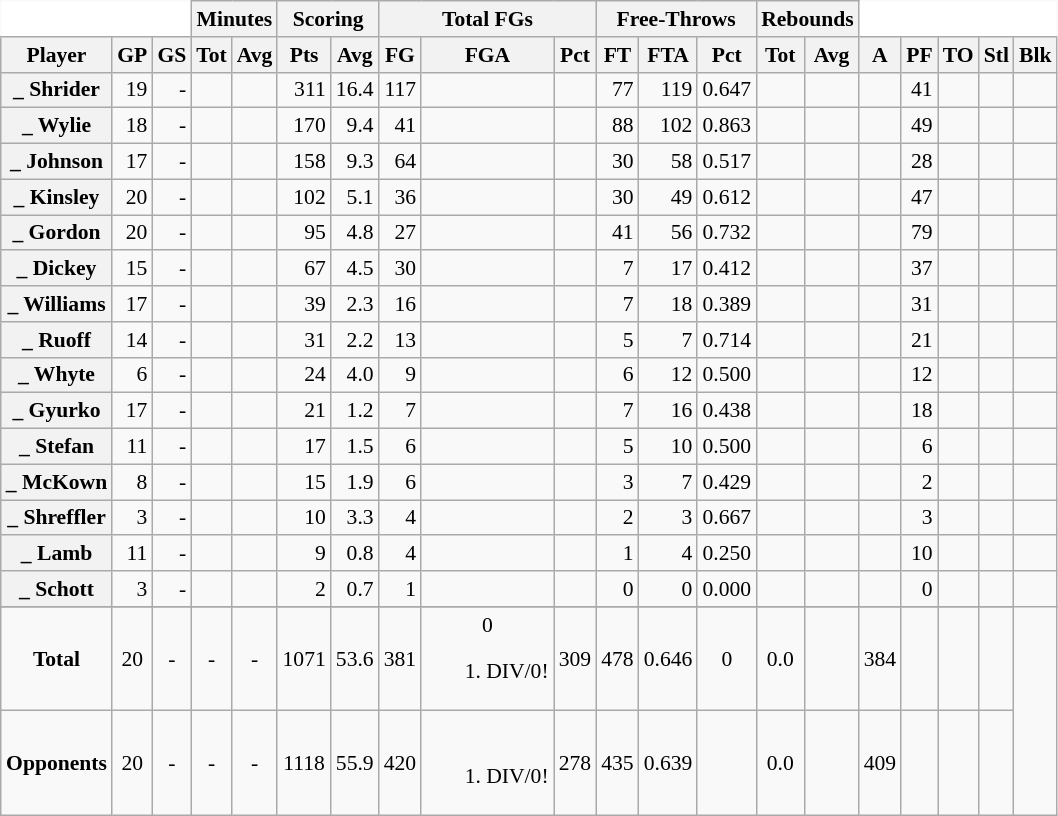<table class="wikitable sortable" border="1" style="font-size:90%;">
<tr>
<th colspan="3" style="border-top-style:hidden; border-left-style:hidden; background: white;"></th>
<th colspan="2" style=>Minutes</th>
<th colspan="2" style=>Scoring</th>
<th colspan="3" style=>Total FGs</th>
<th colspan="3" style=>Free-Throws</th>
<th colspan="2" style=>Rebounds</th>
<th colspan="5" style="border-top-style:hidden; border-right-style:hidden; background: white;"></th>
</tr>
<tr>
<th scope="col" style=>Player</th>
<th scope="col" style=>GP</th>
<th scope="col" style=>GS</th>
<th scope="col" style=>Tot</th>
<th scope="col" style=>Avg</th>
<th scope="col" style=>Pts</th>
<th scope="col" style=>Avg</th>
<th scope="col" style=>FG</th>
<th scope="col" style=>FGA</th>
<th scope="col" style=>Pct</th>
<th scope="col" style=>FT</th>
<th scope="col" style=>FTA</th>
<th scope="col" style=>Pct</th>
<th scope="col" style=>Tot</th>
<th scope="col" style=>Avg</th>
<th scope="col" style=>A</th>
<th scope="col" style=>PF</th>
<th scope="col" style=>TO</th>
<th scope="col" style=>Stl</th>
<th scope="col" style=>Blk</th>
</tr>
<tr>
<th>_ Shrider</th>
<td align="right">19</td>
<td align="right">-</td>
<td align="right"></td>
<td align="right"></td>
<td align="right">311</td>
<td align="right">16.4</td>
<td align="right">117</td>
<td align="right"></td>
<td align="right"></td>
<td align="right">77</td>
<td align="right">119</td>
<td align="right">0.647</td>
<td align="right"></td>
<td align="right"></td>
<td align="right"></td>
<td align="right">41</td>
<td align="right"></td>
<td align="right"></td>
<td align="right"></td>
</tr>
<tr>
<th>_ Wylie</th>
<td align="right">18</td>
<td align="right">-</td>
<td align="right"></td>
<td align="right"></td>
<td align="right">170</td>
<td align="right">9.4</td>
<td align="right">41</td>
<td align="right"></td>
<td align="right"></td>
<td align="right">88</td>
<td align="right">102</td>
<td align="right">0.863</td>
<td align="right"></td>
<td align="right"></td>
<td align="right"></td>
<td align="right">49</td>
<td align="right"></td>
<td align="right"></td>
<td align="right"></td>
</tr>
<tr>
<th>_ Johnson</th>
<td align="right">17</td>
<td align="right">-</td>
<td align="right"></td>
<td align="right"></td>
<td align="right">158</td>
<td align="right">9.3</td>
<td align="right">64</td>
<td align="right"></td>
<td align="right"></td>
<td align="right">30</td>
<td align="right">58</td>
<td align="right">0.517</td>
<td align="right"></td>
<td align="right"></td>
<td align="right"></td>
<td align="right">28</td>
<td align="right"></td>
<td align="right"></td>
<td align="right"></td>
</tr>
<tr>
<th>_ Kinsley</th>
<td align="right">20</td>
<td align="right">-</td>
<td align="right"></td>
<td align="right"></td>
<td align="right">102</td>
<td align="right">5.1</td>
<td align="right">36</td>
<td align="right"></td>
<td align="right"></td>
<td align="right">30</td>
<td align="right">49</td>
<td align="right">0.612</td>
<td align="right"></td>
<td align="right"></td>
<td align="right"></td>
<td align="right">47</td>
<td align="right"></td>
<td align="right"></td>
<td align="right"></td>
</tr>
<tr>
<th>_ Gordon</th>
<td align="right">20</td>
<td align="right">-</td>
<td align="right"></td>
<td align="right"></td>
<td align="right">95</td>
<td align="right">4.8</td>
<td align="right">27</td>
<td align="right"></td>
<td align="right"></td>
<td align="right">41</td>
<td align="right">56</td>
<td align="right">0.732</td>
<td align="right"></td>
<td align="right"></td>
<td align="right"></td>
<td align="right">79</td>
<td align="right"></td>
<td align="right"></td>
<td align="right"></td>
</tr>
<tr>
<th>_ Dickey</th>
<td align="right">15</td>
<td align="right">-</td>
<td align="right"></td>
<td align="right"></td>
<td align="right">67</td>
<td align="right">4.5</td>
<td align="right">30</td>
<td align="right"></td>
<td align="right"></td>
<td align="right">7</td>
<td align="right">17</td>
<td align="right">0.412</td>
<td align="right"></td>
<td align="right"></td>
<td align="right"></td>
<td align="right">37</td>
<td align="right"></td>
<td align="right"></td>
<td align="right"></td>
</tr>
<tr>
<th>_ Williams</th>
<td align="right">17</td>
<td align="right">-</td>
<td align="right"></td>
<td align="right"></td>
<td align="right">39</td>
<td align="right">2.3</td>
<td align="right">16</td>
<td align="right"></td>
<td align="right"></td>
<td align="right">7</td>
<td align="right">18</td>
<td align="right">0.389</td>
<td align="right"></td>
<td align="right"></td>
<td align="right"></td>
<td align="right">31</td>
<td align="right"></td>
<td align="right"></td>
<td align="right"></td>
</tr>
<tr>
<th>_ Ruoff</th>
<td align="right">14</td>
<td align="right">-</td>
<td align="right"></td>
<td align="right"></td>
<td align="right">31</td>
<td align="right">2.2</td>
<td align="right">13</td>
<td align="right"></td>
<td align="right"></td>
<td align="right">5</td>
<td align="right">7</td>
<td align="right">0.714</td>
<td align="right"></td>
<td align="right"></td>
<td align="right"></td>
<td align="right">21</td>
<td align="right"></td>
<td align="right"></td>
<td align="right"></td>
</tr>
<tr>
<th>_ Whyte</th>
<td align="right">6</td>
<td align="right">-</td>
<td align="right"></td>
<td align="right"></td>
<td align="right">24</td>
<td align="right">4.0</td>
<td align="right">9</td>
<td align="right"></td>
<td align="right"></td>
<td align="right">6</td>
<td align="right">12</td>
<td align="right">0.500</td>
<td align="right"></td>
<td align="right"></td>
<td align="right"></td>
<td align="right">12</td>
<td align="right"></td>
<td align="right"></td>
<td align="right"></td>
</tr>
<tr>
<th>_ Gyurko</th>
<td align="right">17</td>
<td align="right">-</td>
<td align="right"></td>
<td align="right"></td>
<td align="right">21</td>
<td align="right">1.2</td>
<td align="right">7</td>
<td align="right"></td>
<td align="right"></td>
<td align="right">7</td>
<td align="right">16</td>
<td align="right">0.438</td>
<td align="right"></td>
<td align="right"></td>
<td align="right"></td>
<td align="right">18</td>
<td align="right"></td>
<td align="right"></td>
<td align="right"></td>
</tr>
<tr>
<th>_ Stefan</th>
<td align="right">11</td>
<td align="right">-</td>
<td align="right"></td>
<td align="right"></td>
<td align="right">17</td>
<td align="right">1.5</td>
<td align="right">6</td>
<td align="right"></td>
<td align="right"></td>
<td align="right">5</td>
<td align="right">10</td>
<td align="right">0.500</td>
<td align="right"></td>
<td align="right"></td>
<td align="right"></td>
<td align="right">6</td>
<td align="right"></td>
<td align="right"></td>
<td align="right"></td>
</tr>
<tr>
<th>_ McKown</th>
<td align="right">8</td>
<td align="right">-</td>
<td align="right"></td>
<td align="right"></td>
<td align="right">15</td>
<td align="right">1.9</td>
<td align="right">6</td>
<td align="right"></td>
<td align="right"></td>
<td align="right">3</td>
<td align="right">7</td>
<td align="right">0.429</td>
<td align="right"></td>
<td align="right"></td>
<td align="right"></td>
<td align="right">2</td>
<td align="right"></td>
<td align="right"></td>
<td align="right"></td>
</tr>
<tr>
<th>_ Shreffler</th>
<td align="right">3</td>
<td align="right">-</td>
<td align="right"></td>
<td align="right"></td>
<td align="right">10</td>
<td align="right">3.3</td>
<td align="right">4</td>
<td align="right"></td>
<td align="right"></td>
<td align="right">2</td>
<td align="right">3</td>
<td align="right">0.667</td>
<td align="right"></td>
<td align="right"></td>
<td align="right"></td>
<td align="right">3</td>
<td align="right"></td>
<td align="right"></td>
<td align="right"></td>
</tr>
<tr>
<th>_ Lamb</th>
<td align="right">11</td>
<td align="right">-</td>
<td align="right"></td>
<td align="right"></td>
<td align="right">9</td>
<td align="right">0.8</td>
<td align="right">4</td>
<td align="right"></td>
<td align="right"></td>
<td align="right">1</td>
<td align="right">4</td>
<td align="right">0.250</td>
<td align="right"></td>
<td align="right"></td>
<td align="right"></td>
<td align="right">10</td>
<td align="right"></td>
<td align="right"></td>
<td align="right"></td>
</tr>
<tr>
<th>_ Schott</th>
<td align="right">3</td>
<td align="right">-</td>
<td align="right"></td>
<td align="right"></td>
<td align="right">2</td>
<td align="right">0.7</td>
<td align="right">1</td>
<td align="right"></td>
<td align="right"></td>
<td align="right">0</td>
<td align="right">0</td>
<td align="right">0.000</td>
<td align="right"></td>
<td align="right"></td>
<td align="right"></td>
<td align="right">0</td>
<td align="right"></td>
<td align="right"></td>
<td align="right"></td>
</tr>
<tr>
</tr>
<tr class="sortbottom">
<td align="center" style=><strong>Total</strong></td>
<td align="center" style=>20</td>
<td align="center" style=>-</td>
<td align="center" style=>-</td>
<td align="center" style=>-</td>
<td align="center" style=>1071</td>
<td align="center" style=>53.6</td>
<td align="center" style=>381</td>
<td align="center" style=>0<br><ol><li>DIV/0!</li></ol></td>
<td align="center" style=>309</td>
<td align="center" style=>478</td>
<td align="center" style=>0.646</td>
<td align="center" style=>0</td>
<td align="center" style=>0.0</td>
<td align="center" style=></td>
<td align="center" style=>384</td>
<td align="center" style=></td>
<td align="center" style=></td>
<td align="center" style=></td>
</tr>
<tr class="sortbottom">
<td align="center"><strong>Opponents</strong></td>
<td align="center">20</td>
<td align="center">-</td>
<td align="center">-</td>
<td align="center">-</td>
<td align="center">1118</td>
<td align="center">55.9</td>
<td align="center">420</td>
<td align="center"><br><ol><li>DIV/0!</li></ol></td>
<td align="center">278</td>
<td align="center">435</td>
<td align="center">0.639</td>
<td align="center"></td>
<td align="center">0.0</td>
<td align="center"></td>
<td align="center">409</td>
<td align="center"></td>
<td align="center"></td>
<td align="center"></td>
</tr>
</table>
